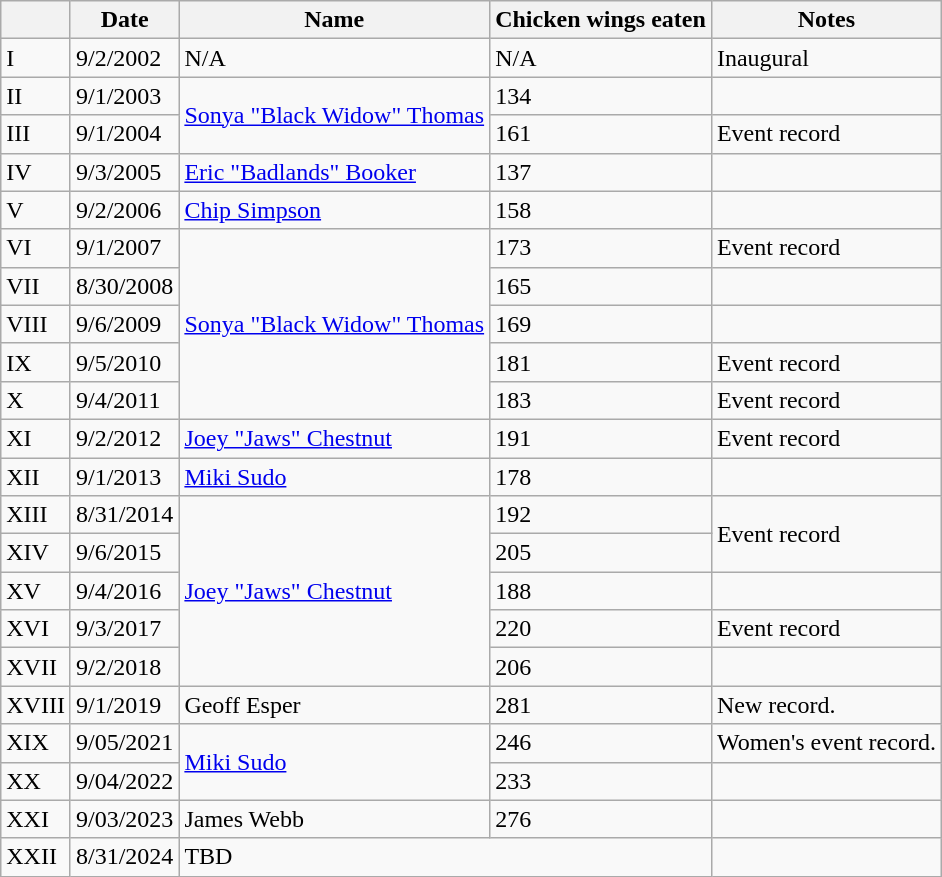<table class="wikitable">
<tr>
<th> </th>
<th>Date</th>
<th>Name</th>
<th>Chicken wings eaten</th>
<th>Notes</th>
</tr>
<tr>
<td>I</td>
<td>9/2/2002</td>
<td>N/A</td>
<td>N/A</td>
<td>Inaugural</td>
</tr>
<tr>
<td>II</td>
<td>9/1/2003</td>
<td rowspan=2> <a href='#'>Sonya "Black Widow" Thomas</a></td>
<td>134</td>
<td></td>
</tr>
<tr>
<td>III</td>
<td>9/1/2004</td>
<td>161</td>
<td>Event record</td>
</tr>
<tr>
<td>IV</td>
<td>9/3/2005</td>
<td nowrap> <a href='#'>Eric "Badlands" Booker</a></td>
<td>137</td>
<td></td>
</tr>
<tr>
<td>V</td>
<td>9/2/2006</td>
<td nowrap> <a href='#'>Chip Simpson</a></td>
<td>158</td>
<td></td>
</tr>
<tr>
<td>VI</td>
<td>9/1/2007</td>
<td rowspan=5> <a href='#'>Sonya "Black Widow" Thomas</a></td>
<td>173</td>
<td>Event record</td>
</tr>
<tr>
<td>VII</td>
<td>8/30/2008</td>
<td>165</td>
<td></td>
</tr>
<tr>
<td>VIII</td>
<td>9/6/2009</td>
<td>169</td>
<td></td>
</tr>
<tr>
<td>IX</td>
<td>9/5/2010</td>
<td>181</td>
<td>Event record</td>
</tr>
<tr>
<td>X</td>
<td>9/4/2011</td>
<td>183</td>
<td>Event record</td>
</tr>
<tr>
<td>XI</td>
<td>9/2/2012</td>
<td nowrap> <a href='#'>Joey "Jaws" Chestnut</a></td>
<td>191</td>
<td>Event record</td>
</tr>
<tr>
<td>XII</td>
<td>9/1/2013</td>
<td nowrap> <a href='#'>Miki Sudo</a></td>
<td>178</td>
<td></td>
</tr>
<tr>
<td>XIII</td>
<td>8/31/2014</td>
<td rowspan=5> <a href='#'>Joey "Jaws" Chestnut</a></td>
<td>192</td>
<td rowspan=2>Event record</td>
</tr>
<tr>
<td>XIV</td>
<td>9/6/2015</td>
<td>205</td>
</tr>
<tr>
<td>XV</td>
<td>9/4/2016</td>
<td>188</td>
<td></td>
</tr>
<tr>
<td>XVI</td>
<td>9/3/2017</td>
<td>220</td>
<td>Event record</td>
</tr>
<tr>
<td>XVII</td>
<td>9/2/2018</td>
<td>206</td>
<td></td>
</tr>
<tr>
<td>XVIII</td>
<td>9/1/2019</td>
<td> Geoff Esper</td>
<td>281</td>
<td>New record.</td>
</tr>
<tr>
<td>XIX</td>
<td>9/05/2021</td>
<td rowspan=2 nowrap> <a href='#'>Miki Sudo</a></td>
<td>246</td>
<td>Women's event record.</td>
</tr>
<tr>
<td>XX</td>
<td>9/04/2022</td>
<td>233</td>
</tr>
<tr>
<td>XXI</td>
<td>9/03/2023</td>
<td> James Webb</td>
<td>276</td>
<td></td>
</tr>
<tr>
<td>XXII</td>
<td>8/31/2024</td>
<td colspan=2>TBD</td>
<td></td>
</tr>
</table>
